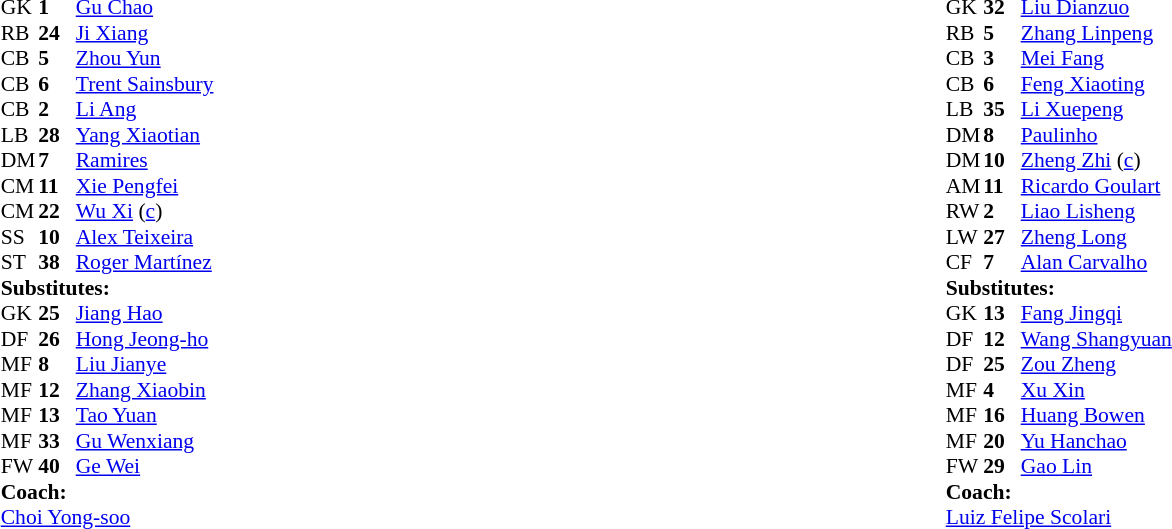<table width="100%">
<tr>
<td valign="top"></td>
<td valign="top" width="50%"><br><table style="font-size: 90%" cellspacing="0" cellpadding="0">
<tr>
<td colspan="4"></td>
</tr>
<tr>
<th width="25"></th>
<th width="25"></th>
</tr>
<tr>
<td>GK</td>
<td><strong>1</strong></td>
<td> <a href='#'>Gu Chao</a></td>
</tr>
<tr>
<td>RB</td>
<td><strong>24</strong></td>
<td> <a href='#'>Ji Xiang</a></td>
<td></td>
<td></td>
</tr>
<tr>
<td>CB</td>
<td><strong>5</strong></td>
<td> <a href='#'>Zhou Yun</a></td>
<td></td>
</tr>
<tr>
<td>CB</td>
<td><strong>6</strong></td>
<td> <a href='#'>Trent Sainsbury</a></td>
</tr>
<tr>
<td>CB</td>
<td><strong>2</strong></td>
<td> <a href='#'>Li Ang</a></td>
<td></td>
</tr>
<tr>
<td>LB</td>
<td><strong>28</strong></td>
<td> <a href='#'>Yang Xiaotian</a></td>
<td></td>
</tr>
<tr>
<td>DM</td>
<td><strong>7</strong></td>
<td> <a href='#'>Ramires</a></td>
</tr>
<tr>
<td>CM</td>
<td><strong>11</strong></td>
<td> <a href='#'>Xie Pengfei</a></td>
<td></td>
<td></td>
</tr>
<tr>
<td>CM</td>
<td><strong>22</strong></td>
<td> <a href='#'>Wu Xi</a> (<a href='#'>c</a>)</td>
<td></td>
<td></td>
</tr>
<tr>
<td>SS</td>
<td><strong>10</strong></td>
<td> <a href='#'>Alex Teixeira</a></td>
</tr>
<tr>
<td>ST</td>
<td><strong>38</strong></td>
<td> <a href='#'>Roger Martínez</a></td>
</tr>
<tr>
<td colspan=4><strong>Substitutes:</strong></td>
</tr>
<tr>
<td>GK</td>
<td><strong>25</strong></td>
<td> <a href='#'>Jiang Hao</a></td>
</tr>
<tr>
<td>DF</td>
<td><strong>26</strong></td>
<td> <a href='#'>Hong Jeong-ho</a></td>
</tr>
<tr>
<td>MF</td>
<td><strong>8</strong></td>
<td> <a href='#'>Liu Jianye</a></td>
</tr>
<tr>
<td>MF</td>
<td><strong>12</strong></td>
<td> <a href='#'>Zhang Xiaobin</a></td>
<td></td>
<td></td>
</tr>
<tr>
<td>MF</td>
<td><strong>13</strong></td>
<td> <a href='#'>Tao Yuan</a></td>
<td></td>
<td></td>
</tr>
<tr>
<td>MF</td>
<td><strong>33</strong></td>
<td> <a href='#'>Gu Wenxiang</a></td>
</tr>
<tr>
<td>FW</td>
<td><strong>40</strong></td>
<td> <a href='#'>Ge Wei</a></td>
<td></td>
<td></td>
</tr>
<tr>
<td colspan=4><strong>Coach:</strong></td>
</tr>
<tr>
<td colspan="4"> <a href='#'>Choi Yong-soo</a></td>
</tr>
</table>
</td>
<td valign="top" width="45%"><br><table style="font-size: 90%" cellspacing="0" cellpadding="0">
<tr>
<td colspan="4"></td>
</tr>
<tr>
<th width="25"></th>
<th width="25"></th>
</tr>
<tr>
<td>GK</td>
<td><strong>32</strong></td>
<td> <a href='#'>Liu Dianzuo</a></td>
</tr>
<tr>
<td>RB</td>
<td><strong>5</strong></td>
<td> <a href='#'>Zhang Linpeng</a></td>
</tr>
<tr>
<td>CB</td>
<td><strong>3</strong></td>
<td> <a href='#'>Mei Fang</a></td>
</tr>
<tr>
<td>CB</td>
<td><strong>6</strong></td>
<td> <a href='#'>Feng Xiaoting</a></td>
</tr>
<tr>
<td>LB</td>
<td><strong>35</strong></td>
<td> <a href='#'>Li Xuepeng</a></td>
</tr>
<tr>
<td>DM</td>
<td><strong>8</strong></td>
<td> <a href='#'>Paulinho</a></td>
</tr>
<tr>
<td>DM</td>
<td><strong>10</strong></td>
<td> <a href='#'>Zheng Zhi</a> (<a href='#'>c</a>)</td>
<td></td>
<td></td>
</tr>
<tr>
<td>AM</td>
<td><strong>11</strong></td>
<td> <a href='#'>Ricardo Goulart</a></td>
</tr>
<tr>
<td>RW</td>
<td><strong>2</strong></td>
<td> <a href='#'>Liao Lisheng</a></td>
<td></td>
<td></td>
</tr>
<tr>
<td>LW</td>
<td><strong>27</strong></td>
<td> <a href='#'>Zheng Long</a></td>
<td></td>
<td></td>
</tr>
<tr>
<td>CF</td>
<td><strong>7</strong></td>
<td> <a href='#'>Alan Carvalho</a></td>
</tr>
<tr>
<td colspan=4><strong>Substitutes:</strong></td>
</tr>
<tr>
<td>GK</td>
<td><strong>13</strong></td>
<td> <a href='#'>Fang Jingqi</a></td>
</tr>
<tr>
<td>DF</td>
<td><strong>12</strong></td>
<td> <a href='#'>Wang Shangyuan</a></td>
</tr>
<tr>
<td>DF</td>
<td><strong>25</strong></td>
<td> <a href='#'>Zou Zheng</a></td>
</tr>
<tr>
<td>MF</td>
<td><strong>4</strong></td>
<td> <a href='#'>Xu Xin</a></td>
</tr>
<tr>
<td>MF</td>
<td><strong>16</strong></td>
<td> <a href='#'>Huang Bowen</a></td>
<td></td>
<td></td>
</tr>
<tr>
<td>MF</td>
<td><strong>20</strong></td>
<td> <a href='#'>Yu Hanchao</a></td>
<td></td>
<td></td>
</tr>
<tr>
<td>FW</td>
<td><strong>29</strong></td>
<td> <a href='#'>Gao Lin</a></td>
<td></td>
<td></td>
</tr>
<tr>
<td colspan=4><strong>Coach:</strong></td>
</tr>
<tr>
<td colspan="4"> <a href='#'>Luiz Felipe Scolari</a></td>
</tr>
</table>
</td>
</tr>
<tr>
</tr>
</table>
